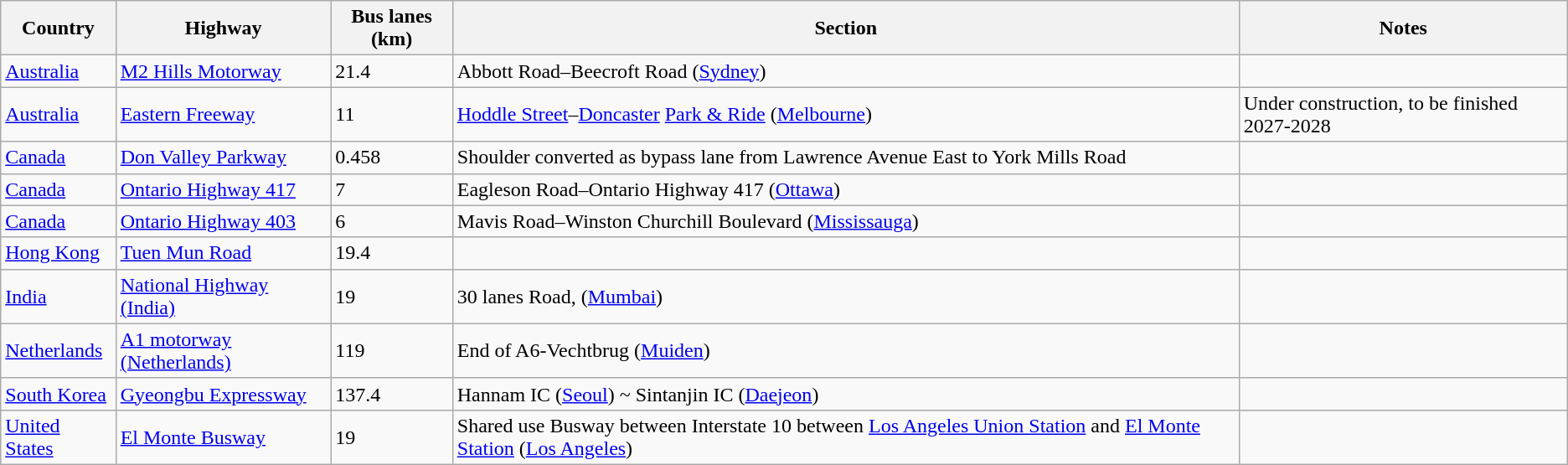<table class="wikitable">
<tr>
<th>Country</th>
<th>Highway</th>
<th>Bus lanes (km)</th>
<th>Section</th>
<th>Notes</th>
</tr>
<tr>
<td><a href='#'>Australia</a></td>
<td><a href='#'>M2 Hills Motorway</a></td>
<td>21.4</td>
<td>Abbott Road–Beecroft Road (<a href='#'>Sydney</a>)</td>
<td></td>
</tr>
<tr>
<td><a href='#'>Australia</a></td>
<td><a href='#'>Eastern Freeway</a></td>
<td>11</td>
<td><a href='#'>Hoddle Street</a>–<a href='#'>Doncaster</a> <a href='#'>Park & Ride</a> (<a href='#'>Melbourne</a>)</td>
<td>Under construction, to be finished 2027-2028</td>
</tr>
<tr>
<td><a href='#'>Canada</a></td>
<td><a href='#'>Don Valley Parkway</a></td>
<td>0.458</td>
<td>Shoulder converted as bypass lane from Lawrence Avenue East to York Mills Road</td>
<td></td>
</tr>
<tr>
<td><a href='#'>Canada</a></td>
<td><a href='#'>Ontario Highway 417</a></td>
<td>7</td>
<td>Eagleson Road–Ontario Highway 417 (<a href='#'>Ottawa</a>)</td>
<td></td>
</tr>
<tr>
<td><a href='#'>Canada</a></td>
<td><a href='#'>Ontario Highway 403</a></td>
<td>6</td>
<td>Mavis Road–Winston Churchill Boulevard (<a href='#'>Mississauga</a>)</td>
<td></td>
</tr>
<tr>
<td><a href='#'>Hong Kong</a></td>
<td><a href='#'>Tuen Mun Road</a></td>
<td>19.4</td>
<td></td>
<td></td>
</tr>
<tr>
<td><a href='#'>India</a></td>
<td><a href='#'>National Highway (India)</a></td>
<td>19</td>
<td>30 lanes Road, (<a href='#'>Mumbai</a>)</td>
<td></td>
</tr>
<tr>
<td><a href='#'>Netherlands</a></td>
<td><a href='#'>A1 motorway (Netherlands)</a></td>
<td>119</td>
<td>End of A6-Vechtbrug (<a href='#'>Muiden</a>)</td>
</tr>
<tr>
<td><a href='#'>South Korea</a></td>
<td><a href='#'>Gyeongbu Expressway</a></td>
<td>137.4</td>
<td>Hannam IC (<a href='#'>Seoul</a>) ~ Sintanjin IC (<a href='#'>Daejeon</a>)</td>
<td></td>
</tr>
<tr>
<td><a href='#'>United States</a></td>
<td><a href='#'>El Monte Busway</a></td>
<td>19</td>
<td>Shared use Busway between Interstate 10 between <a href='#'>Los Angeles Union Station</a> and <a href='#'>El Monte Station</a> (<a href='#'>Los Angeles</a>)</td>
</tr>
</table>
